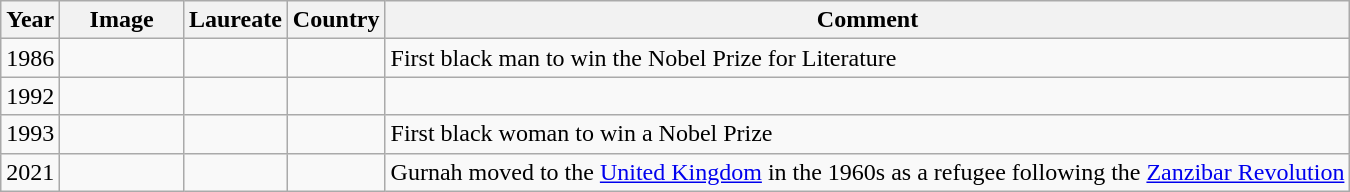<table class="wikitable sortable">
<tr>
<th>Year</th>
<th class="unportable" style="width:75px;">Image</th>
<th>Laureate</th>
<th>Country</th>
<th>Comment</th>
</tr>
<tr>
<td style="text-align:center;">1986</td>
<td></td>
<td></td>
<td></td>
<td>First black man to win the Nobel Prize for Literature</td>
</tr>
<tr>
<td style="text-align:center;">1992</td>
<td></td>
<td></td>
<td></td>
<td></td>
</tr>
<tr>
<td style="text-align:center;">1993</td>
<td></td>
<td></td>
<td></td>
<td>First black woman to win a Nobel Prize</td>
</tr>
<tr>
<td style="text-align:center;">2021</td>
<td></td>
<td></td>
<td></td>
<td>Gurnah moved to the <a href='#'>United Kingdom</a> in the 1960s as a refugee following the <a href='#'>Zanzibar Revolution</a></td>
</tr>
</table>
